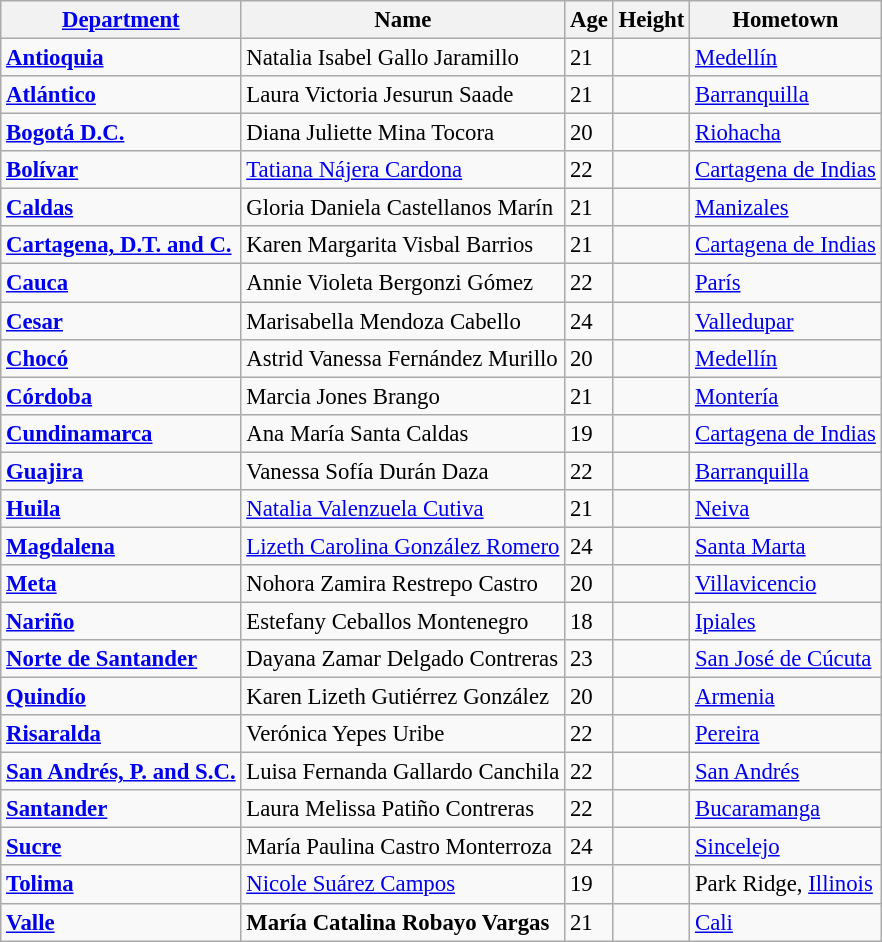<table class="sortable wikitable" style="font-size: 95%;">
<tr>
<th><a href='#'>Department</a></th>
<th>Name</th>
<th>Age</th>
<th>Height</th>
<th>Hometown</th>
</tr>
<tr>
<td><strong> <a href='#'>Antioquia</a></strong></td>
<td>Natalia Isabel Gallo Jaramillo</td>
<td>21</td>
<td></td>
<td><a href='#'>Medellín</a></td>
</tr>
<tr>
<td><strong> <a href='#'>Atlántico</a></strong></td>
<td>Laura Victoria Jesurun Saade</td>
<td>21</td>
<td></td>
<td><a href='#'>Barranquilla</a></td>
</tr>
<tr>
<td><strong> <a href='#'>Bogotá D.C.</a></strong></td>
<td>Diana Juliette Mina Tocora</td>
<td>20</td>
<td></td>
<td><a href='#'>Riohacha</a></td>
</tr>
<tr>
<td><strong> <a href='#'>Bolívar</a></strong></td>
<td><a href='#'>Tatiana Nájera Cardona</a></td>
<td>22</td>
<td></td>
<td><a href='#'>Cartagena de Indias</a></td>
</tr>
<tr>
<td><strong> <a href='#'>Caldas</a></strong></td>
<td>Gloria Daniela Castellanos Marín</td>
<td>21</td>
<td></td>
<td><a href='#'>Manizales</a></td>
</tr>
<tr>
<td><strong> <a href='#'>Cartagena, D.T. and C.</a></strong></td>
<td>Karen Margarita Visbal Barrios</td>
<td>21</td>
<td></td>
<td><a href='#'>Cartagena de Indias</a></td>
</tr>
<tr>
<td><strong> <a href='#'>Cauca</a></strong></td>
<td>Annie Violeta Bergonzi Gómez</td>
<td>22</td>
<td></td>
<td><a href='#'>París</a></td>
</tr>
<tr>
<td><strong> <a href='#'>Cesar</a></strong></td>
<td>Marisabella Mendoza Cabello</td>
<td>24</td>
<td></td>
<td><a href='#'>Valledupar</a></td>
</tr>
<tr>
<td><strong> <a href='#'>Chocó</a></strong></td>
<td>Astrid Vanessa Fernández Murillo</td>
<td>20</td>
<td></td>
<td><a href='#'>Medellín</a></td>
</tr>
<tr>
<td><strong> <a href='#'>Córdoba</a></strong></td>
<td>Marcia Jones Brango</td>
<td>21</td>
<td></td>
<td><a href='#'>Montería</a></td>
</tr>
<tr>
<td><strong> <a href='#'>Cundinamarca</a></strong></td>
<td>Ana María Santa Caldas</td>
<td>19</td>
<td></td>
<td><a href='#'>Cartagena de Indias</a></td>
</tr>
<tr>
<td><strong> <a href='#'>Guajira</a></strong></td>
<td>Vanessa Sofía Durán Daza</td>
<td>22</td>
<td></td>
<td><a href='#'>Barranquilla</a></td>
</tr>
<tr>
<td><strong> <a href='#'>Huila</a></strong></td>
<td><a href='#'>Natalia Valenzuela Cutiva</a></td>
<td>21</td>
<td></td>
<td><a href='#'>Neiva</a></td>
</tr>
<tr>
<td><strong> <a href='#'>Magdalena</a></strong></td>
<td><a href='#'>Lizeth Carolina González Romero</a></td>
<td>24</td>
<td></td>
<td><a href='#'>Santa Marta</a></td>
</tr>
<tr>
<td><strong> <a href='#'>Meta</a></strong></td>
<td>Nohora Zamira Restrepo Castro</td>
<td>20</td>
<td></td>
<td><a href='#'>Villavicencio</a></td>
</tr>
<tr>
<td><strong> <a href='#'>Nariño</a></strong></td>
<td>Estefany Ceballos Montenegro</td>
<td>18</td>
<td></td>
<td><a href='#'>Ipiales</a></td>
</tr>
<tr>
<td><strong> <a href='#'>Norte de Santander</a></strong></td>
<td>Dayana Zamar Delgado Contreras</td>
<td>23</td>
<td></td>
<td><a href='#'>San José de Cúcuta</a></td>
</tr>
<tr>
<td><strong> <a href='#'>Quindío</a></strong></td>
<td>Karen Lizeth Gutiérrez González</td>
<td>20</td>
<td></td>
<td><a href='#'>Armenia</a></td>
</tr>
<tr>
<td><strong> <a href='#'>Risaralda</a></strong></td>
<td>Verónica Yepes Uribe</td>
<td>22</td>
<td></td>
<td><a href='#'>Pereira</a></td>
</tr>
<tr>
<td><strong> <a href='#'>San Andrés, P. and S.C.</a></strong></td>
<td>Luisa Fernanda Gallardo Canchila</td>
<td>22</td>
<td></td>
<td><a href='#'>San Andrés</a></td>
</tr>
<tr>
<td> <a href='#'><strong>Santander</strong></a></td>
<td>Laura Melissa Patiño Contreras</td>
<td>22</td>
<td></td>
<td><a href='#'>Bucaramanga</a></td>
</tr>
<tr>
<td> <strong><a href='#'>Sucre</a></strong></td>
<td>María Paulina Castro Monterroza</td>
<td>24</td>
<td></td>
<td><a href='#'>Sincelejo</a></td>
</tr>
<tr>
<td><strong> <a href='#'>Tolima</a></strong></td>
<td><a href='#'>Nicole Suárez Campos</a></td>
<td>19</td>
<td></td>
<td>Park Ridge, <a href='#'>Illinois</a></td>
</tr>
<tr>
<td><strong> <a href='#'>Valle</a></strong></td>
<td><strong>María Catalina Robayo Vargas</strong></td>
<td>21</td>
<td></td>
<td><a href='#'>Cali</a></td>
</tr>
</table>
